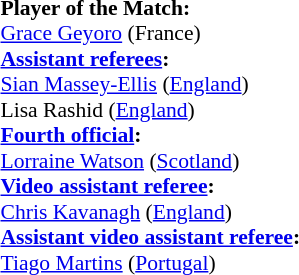<table style="width:100%; font-size:90%;">
<tr>
<td><br><strong>Player of the Match:</strong>
<br><a href='#'>Grace Geyoro</a> (France)<br><strong><a href='#'>Assistant referees</a>:</strong>
<br><a href='#'>Sian Massey-Ellis</a> (<a href='#'>England</a>)
<br>Lisa Rashid (<a href='#'>England</a>)
<br><strong><a href='#'>Fourth official</a>:</strong>
<br><a href='#'>Lorraine Watson</a> (<a href='#'>Scotland</a>)
<br><strong><a href='#'>Video assistant referee</a>:</strong>
<br><a href='#'>Chris Kavanagh</a> (<a href='#'>England</a>)
<br><strong><a href='#'>Assistant video assistant referee</a>:</strong>
<br><a href='#'>Tiago Martins</a> (<a href='#'>Portugal</a>)</td>
</tr>
</table>
